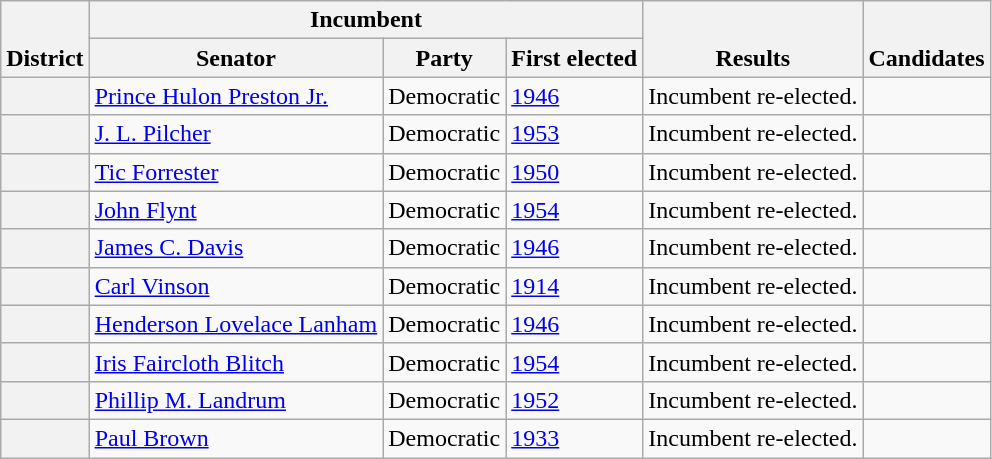<table class=wikitable>
<tr valign=bottom>
<th rowspan=2>District</th>
<th colspan=3>Incumbent</th>
<th rowspan=2>Results</th>
<th rowspan=2>Candidates</th>
</tr>
<tr>
<th>Senator</th>
<th>Party</th>
<th>First elected</th>
</tr>
<tr>
<th></th>
<td><a href='#'>Prince Hulon Preston Jr.</a></td>
<td>Democratic</td>
<td><a href='#'>1946</a></td>
<td>Incumbent re-elected.</td>
<td nowrap></td>
</tr>
<tr>
<th></th>
<td><a href='#'>J. L. Pilcher</a></td>
<td>Democratic</td>
<td><a href='#'>1953 </a></td>
<td>Incumbent re-elected.</td>
<td nowrap></td>
</tr>
<tr>
<th></th>
<td><a href='#'>Tic Forrester</a></td>
<td>Democratic</td>
<td><a href='#'>1950</a></td>
<td>Incumbent re-elected.</td>
<td nowrap></td>
</tr>
<tr>
<th></th>
<td><a href='#'>John Flynt</a></td>
<td>Democratic</td>
<td><a href='#'>1954</a></td>
<td>Incumbent re-elected.</td>
<td nowrap></td>
</tr>
<tr>
<th></th>
<td><a href='#'>James C. Davis</a></td>
<td>Democratic</td>
<td><a href='#'>1946</a></td>
<td>Incumbent re-elected.</td>
<td nowrap></td>
</tr>
<tr>
<th></th>
<td><a href='#'>Carl Vinson</a></td>
<td>Democratic</td>
<td><a href='#'>1914</a></td>
<td>Incumbent re-elected.</td>
<td nowrap></td>
</tr>
<tr>
<th></th>
<td><a href='#'>Henderson Lovelace Lanham</a></td>
<td>Democratic</td>
<td><a href='#'>1946</a></td>
<td>Incumbent re-elected.</td>
<td nowrap></td>
</tr>
<tr>
<th></th>
<td><a href='#'>Iris Faircloth Blitch</a></td>
<td>Democratic</td>
<td><a href='#'>1954</a></td>
<td>Incumbent re-elected.</td>
<td nowrap></td>
</tr>
<tr>
<th></th>
<td><a href='#'>Phillip M. Landrum</a></td>
<td>Democratic</td>
<td><a href='#'>1952</a></td>
<td>Incumbent re-elected.</td>
<td nowrap></td>
</tr>
<tr>
<th></th>
<td><a href='#'>Paul Brown</a></td>
<td>Democratic</td>
<td><a href='#'>1933 </a></td>
<td>Incumbent re-elected.</td>
<td nowrap></td>
</tr>
</table>
